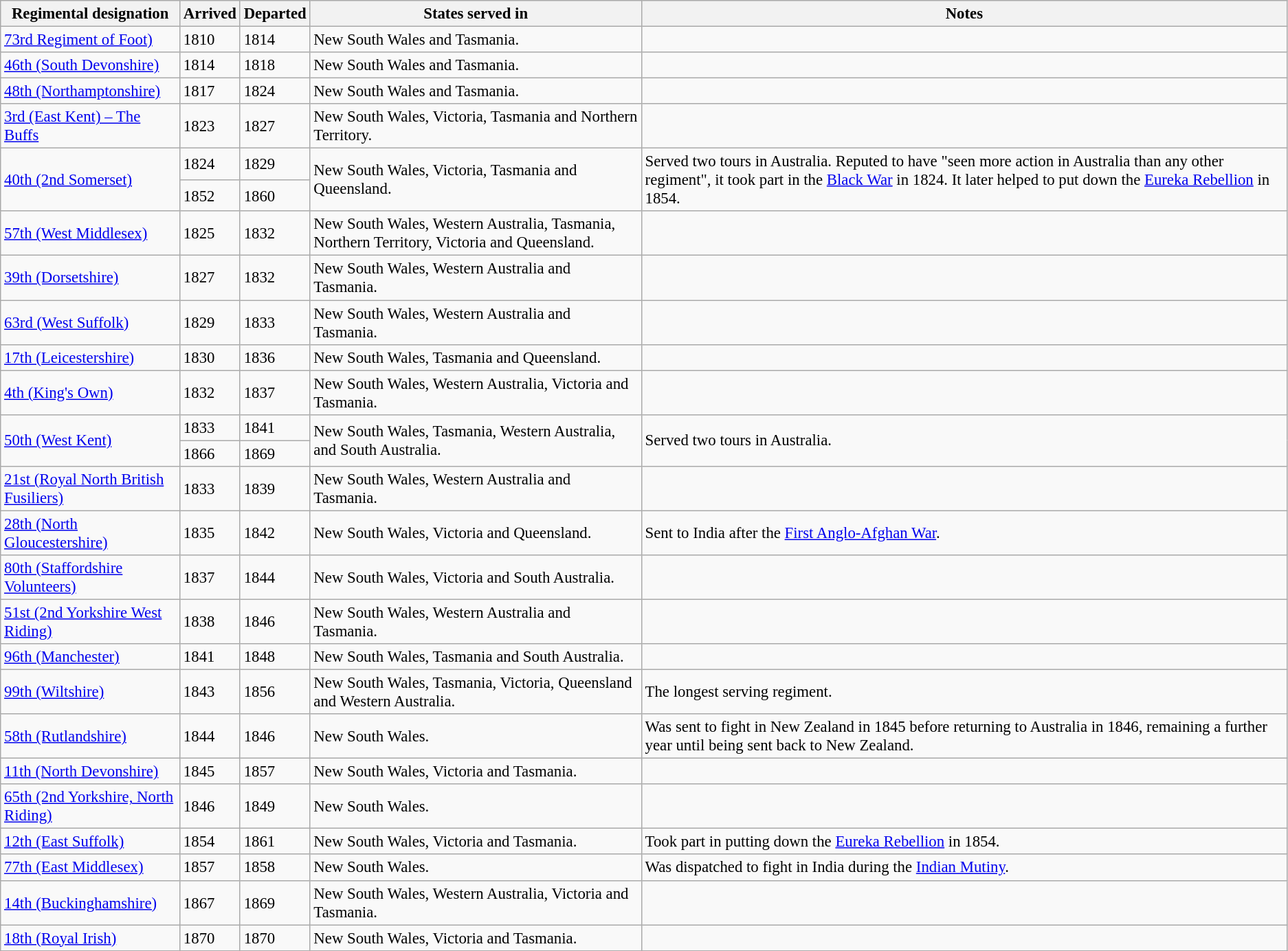<table class="wikitable sortable" style="font-size:95%;">
<tr>
<th>Regimental designation</th>
<th>Arrived</th>
<th>Departed</th>
<th>States served in</th>
<th>Notes</th>
</tr>
<tr>
<td><a href='#'>73rd Regiment of Foot)</a></td>
<td>1810</td>
<td>1814</td>
<td>New South Wales and Tasmania.</td>
<td></td>
</tr>
<tr>
<td><a href='#'>46th (South Devonshire)</a></td>
<td>1814</td>
<td>1818</td>
<td>New South Wales and Tasmania.</td>
<td></td>
</tr>
<tr>
<td><a href='#'>48th (Northamptonshire)</a></td>
<td>1817</td>
<td>1824</td>
<td>New South Wales and Tasmania.</td>
<td></td>
</tr>
<tr>
<td><a href='#'>3rd (East Kent) – The Buffs</a></td>
<td>1823</td>
<td>1827</td>
<td>New South Wales, Victoria, Tasmania and Northern Territory.</td>
<td></td>
</tr>
<tr>
<td rowspan=2><a href='#'>40th (2nd Somerset)</a></td>
<td>1824</td>
<td>1829</td>
<td rowspan=2>New South Wales, Victoria, Tasmania and Queensland.</td>
<td rowspan=2>Served two tours in Australia. Reputed to have "seen more action in Australia than any other regiment", it took part in the <a href='#'>Black War</a> in 1824. It later helped to put down the <a href='#'>Eureka Rebellion</a> in 1854.</td>
</tr>
<tr>
<td>1852</td>
<td>1860</td>
</tr>
<tr>
<td><a href='#'>57th (West Middlesex)</a></td>
<td>1825</td>
<td>1832</td>
<td>New South Wales, Western Australia, Tasmania, Northern Territory, Victoria and Queensland.</td>
<td></td>
</tr>
<tr>
<td><a href='#'>39th (Dorsetshire)</a></td>
<td>1827</td>
<td>1832</td>
<td>New South Wales, Western Australia and Tasmania.</td>
<td></td>
</tr>
<tr>
<td><a href='#'>63rd (West Suffolk)</a></td>
<td>1829</td>
<td>1833</td>
<td>New South Wales, Western Australia and Tasmania.</td>
<td></td>
</tr>
<tr>
<td><a href='#'>17th (Leicestershire)</a></td>
<td>1830</td>
<td>1836</td>
<td>New South Wales, Tasmania and Queensland.</td>
<td></td>
</tr>
<tr>
<td><a href='#'>4th (King's Own)</a></td>
<td>1832</td>
<td>1837</td>
<td>New South Wales, Western Australia, Victoria and Tasmania.</td>
<td></td>
</tr>
<tr>
<td rowspan=2><a href='#'>50th (West Kent)</a></td>
<td>1833</td>
<td>1841</td>
<td rowspan=2>New South Wales, Tasmania, Western Australia, and South Australia.</td>
<td rowspan=2>Served two tours in Australia.</td>
</tr>
<tr>
<td>1866</td>
<td>1869</td>
</tr>
<tr>
<td><a href='#'>21st (Royal North British Fusiliers)</a></td>
<td>1833</td>
<td>1839</td>
<td>New South Wales, Western Australia and Tasmania.</td>
<td></td>
</tr>
<tr>
<td><a href='#'>28th (North Gloucestershire)</a></td>
<td>1835</td>
<td>1842</td>
<td>New South Wales, Victoria and Queensland.</td>
<td>Sent to India after the <a href='#'>First Anglo-Afghan War</a>.</td>
</tr>
<tr>
<td><a href='#'>80th (Staffordshire Volunteers)</a></td>
<td>1837</td>
<td>1844</td>
<td>New South Wales, Victoria and South Australia.</td>
<td></td>
</tr>
<tr>
<td><a href='#'>51st (2nd Yorkshire West Riding)</a></td>
<td>1838</td>
<td>1846</td>
<td>New South Wales, Western Australia and Tasmania.</td>
<td></td>
</tr>
<tr>
<td><a href='#'>96th (Manchester)</a></td>
<td>1841</td>
<td>1848</td>
<td>New South Wales, Tasmania and South Australia.</td>
<td></td>
</tr>
<tr>
<td><a href='#'>99th (Wiltshire)</a></td>
<td>1843</td>
<td>1856</td>
<td>New South Wales, Tasmania, Victoria, Queensland and Western Australia.</td>
<td>The longest serving regiment.</td>
</tr>
<tr>
<td><a href='#'>58th (Rutlandshire)</a></td>
<td>1844</td>
<td>1846</td>
<td>New South Wales.</td>
<td>Was sent to fight in New Zealand in 1845 before returning to Australia in 1846, remaining a further year until being sent back to New Zealand.</td>
</tr>
<tr>
<td><a href='#'>11th (North Devonshire)</a></td>
<td>1845</td>
<td>1857</td>
<td>New South Wales, Victoria and Tasmania.</td>
<td></td>
</tr>
<tr>
<td><a href='#'>65th (2nd Yorkshire, North Riding)</a></td>
<td>1846</td>
<td>1849</td>
<td>New South Wales.</td>
<td></td>
</tr>
<tr>
<td><a href='#'>12th (East Suffolk)</a></td>
<td>1854</td>
<td>1861</td>
<td>New South Wales, Victoria and Tasmania.</td>
<td>Took part in putting down the <a href='#'>Eureka Rebellion</a> in 1854.</td>
</tr>
<tr>
<td><a href='#'>77th (East Middlesex)</a></td>
<td>1857</td>
<td>1858</td>
<td>New South Wales.</td>
<td>Was dispatched to fight in India during the <a href='#'>Indian Mutiny</a>.</td>
</tr>
<tr>
<td><a href='#'>14th (Buckinghamshire)</a></td>
<td>1867</td>
<td>1869</td>
<td>New South Wales, Western Australia, Victoria and Tasmania.</td>
<td></td>
</tr>
<tr>
<td><a href='#'>18th (Royal Irish)</a></td>
<td>1870</td>
<td>1870</td>
<td>New South Wales, Victoria and Tasmania.</td>
<td></td>
</tr>
<tr>
</tr>
</table>
